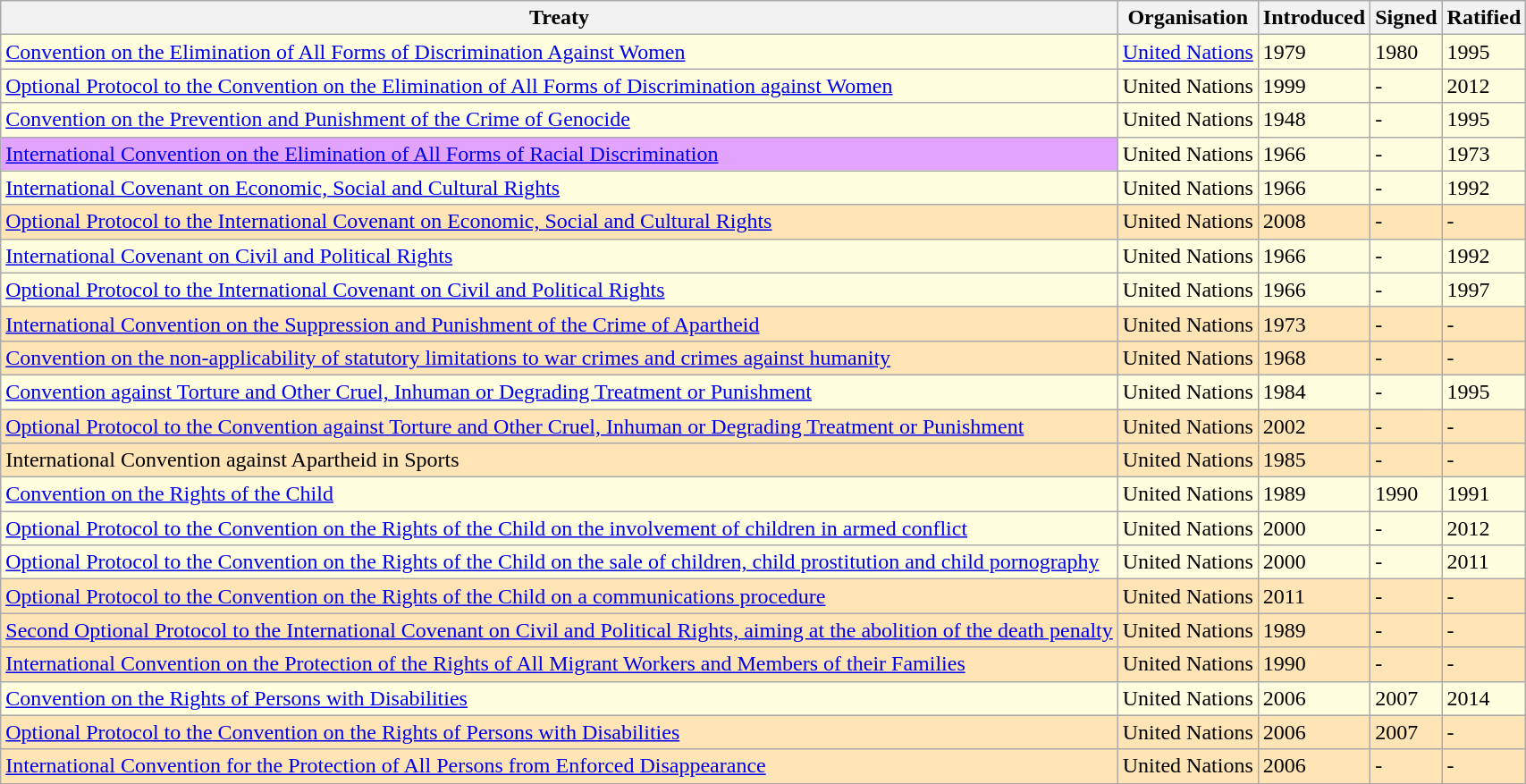<table class="wikitable">
<tr>
<th>Treaty</th>
<th>Organisation</th>
<th>Introduced</th>
<th>Signed</th>
<th>Ratified</th>
</tr>
<tr>
<td style="background: lightyellow"><a href='#'>Convention on the Elimination of All Forms of Discrimination Against Women</a></td>
<td style="background: lightyellow"><a href='#'>United Nations</a></td>
<td style="background: lightyellow">1979</td>
<td style="background: lightyellow">1980</td>
<td style="background: lightyellow">1995</td>
</tr>
<tr>
<td style="background: lightyellow"><a href='#'>Optional Protocol to the Convention on the Elimination of All Forms of Discrimination against Women</a></td>
<td style="background: lightyellow">United Nations</td>
<td style="background: lightyellow">1999</td>
<td style="background: lightyellow">-</td>
<td style="background: lightyellow">2012</td>
</tr>
<tr>
<td style="background: lightyellow"><a href='#'>Convention on the Prevention and Punishment of the Crime of Genocide</a></td>
<td style="background: lightyellow">United Nations</td>
<td style="background: lightyellow">1948</td>
<td style="background: lightyellow">-</td>
<td style="background: lightyellow">1995</td>
</tr>
<tr>
<td style="background: #e2a3ff"><a href='#'>International Convention on the Elimination of All Forms of Racial Discrimination</a></td>
<td style="background: lightyellow">United Nations</td>
<td style="background: lightyellow">1966</td>
<td style="background: lightyellow">-</td>
<td style="background: lightyellow">1973</td>
</tr>
<tr>
<td style="background: lightyellow"><a href='#'>International Covenant on Economic, Social and Cultural Rights</a></td>
<td style="background: lightyellow">United Nations</td>
<td style="background: lightyellow">1966</td>
<td style="background: lightyellow">-</td>
<td style="background: lightyellow">1992</td>
</tr>
<tr>
<td style="background: moccasin"><a href='#'>Optional Protocol to the International Covenant on Economic, Social and Cultural Rights</a></td>
<td style="background: moccasin">United Nations</td>
<td style="background: moccasin">2008</td>
<td style="background: moccasin">-</td>
<td style="background: moccasin">-</td>
</tr>
<tr>
<td style="background: lightyellow"><a href='#'>International Covenant on Civil and Political Rights</a></td>
<td style="background: lightyellow">United Nations</td>
<td style="background: lightyellow">1966</td>
<td style="background: lightyellow">-</td>
<td style="background: lightyellow">1992</td>
</tr>
<tr>
<td style="background: lightyellow"><a href='#'>Optional Protocol to the International Covenant on Civil and Political Rights</a></td>
<td style="background: lightyellow">United Nations</td>
<td style="background: lightyellow">1966</td>
<td style="background: lightyellow">-</td>
<td style="background: lightyellow">1997</td>
</tr>
<tr>
<td style="background: moccasin"><a href='#'>International Convention on the Suppression and Punishment of the Crime of Apartheid</a></td>
<td style="background: moccasin">United Nations</td>
<td style="background: moccasin">1973</td>
<td style="background: moccasin">-</td>
<td style="background: moccasin">-</td>
</tr>
<tr>
<td style="background: moccasin"><a href='#'>Convention on the non-applicability of statutory limitations to war crimes and crimes against humanity</a></td>
<td style="background: moccasin">United Nations</td>
<td style="background: moccasin">1968</td>
<td style="background: moccasin">-</td>
<td style="background: moccasin">-</td>
</tr>
<tr>
<td style="background: lightyellow"><a href='#'>Convention against Torture and Other Cruel, Inhuman or Degrading Treatment or Punishment</a></td>
<td style="background: lightyellow">United Nations</td>
<td style="background: lightyellow">1984</td>
<td style="background: lightyellow">-</td>
<td style="background: lightyellow">1995</td>
</tr>
<tr>
<td style="background: moccasin"><a href='#'>Optional Protocol to the Convention against Torture and Other Cruel, Inhuman or Degrading Treatment or Punishment</a></td>
<td style="background: moccasin">United Nations</td>
<td style="background: moccasin">2002</td>
<td style="background: moccasin">-</td>
<td style="background: moccasin">-</td>
</tr>
<tr>
<td style="background: moccasin">International Convention against Apartheid in Sports</td>
<td style="background: moccasin">United Nations</td>
<td style="background: moccasin">1985</td>
<td style="background: moccasin">-</td>
<td style="background: moccasin">-</td>
</tr>
<tr>
<td style="background: lightyellow"><a href='#'>Convention on the Rights of the Child</a></td>
<td style="background: lightyellow">United Nations</td>
<td style="background: lightyellow">1989</td>
<td style="background: lightyellow">1990</td>
<td style="background: lightyellow">1991</td>
</tr>
<tr>
<td style="background: lightyellow"><a href='#'>Optional Protocol to the Convention on the Rights of the Child on the involvement of children in armed conflict</a></td>
<td style="background: lightyellow">United Nations</td>
<td style="background: lightyellow">2000</td>
<td style="background: lightyellow">-</td>
<td style="background: lightyellow">2012</td>
</tr>
<tr>
<td style="background: lightyellow"><a href='#'>Optional Protocol to the Convention on the Rights of the Child on the sale of children, child prostitution and child pornography</a></td>
<td style="background: lightyellow">United Nations</td>
<td style="background: lightyellow">2000</td>
<td style="background: lightyellow">-</td>
<td style="background: lightyellow">2011</td>
</tr>
<tr>
<td style="background: moccasin"><a href='#'>Optional Protocol to the Convention on the Rights of the Child on a communications procedure</a></td>
<td style="background: moccasin">United Nations</td>
<td style="background: moccasin">2011</td>
<td style="background: moccasin">-</td>
<td style="background: moccasin">-</td>
</tr>
<tr>
<td style="background: moccasin"><a href='#'>Second Optional Protocol to the International Covenant on Civil and Political Rights, aiming at the abolition of the death penalty</a></td>
<td style="background: moccasin">United Nations</td>
<td style="background: moccasin">1989</td>
<td style="background: moccasin">-</td>
<td style="background: moccasin">-</td>
</tr>
<tr>
<td style="background: moccasin"><a href='#'>International Convention on the Protection of the Rights of All Migrant Workers and Members of their Families</a></td>
<td style="background: moccasin">United Nations</td>
<td style="background: moccasin">1990</td>
<td style="background: moccasin">-</td>
<td style="background: moccasin">-</td>
</tr>
<tr>
<td style="background: lightyellow"><a href='#'>Convention on the Rights of Persons with Disabilities</a></td>
<td style="background: lightyellow">United Nations</td>
<td style="background: lightyellow">2006</td>
<td style="background: lightyellow">2007</td>
<td style="background: lightyellow">2014</td>
</tr>
<tr>
<td style="background: moccasin"><a href='#'>Optional Protocol to the Convention on the Rights of Persons with Disabilities</a></td>
<td style="background: moccasin">United Nations</td>
<td style="background: moccasin">2006</td>
<td style="background: moccasin">2007</td>
<td style="background: moccasin">-</td>
</tr>
<tr>
<td style="background: moccasin"><a href='#'>International Convention for the Protection of All Persons from Enforced Disappearance</a></td>
<td style="background: moccasin">United Nations</td>
<td style="background: moccasin">2006</td>
<td style="background: moccasin">-</td>
<td style="background: moccasin">-</td>
</tr>
</table>
